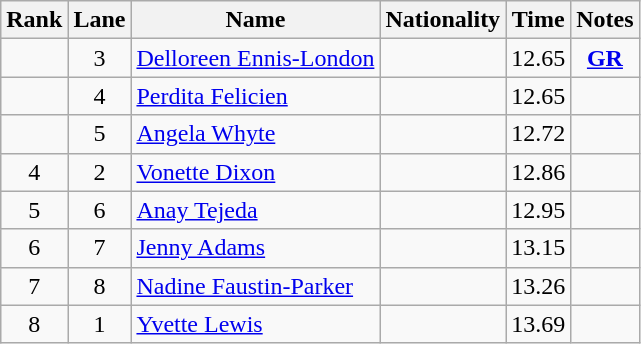<table class="wikitable sortable" style="text-align:center">
<tr>
<th>Rank</th>
<th>Lane</th>
<th>Name</th>
<th>Nationality</th>
<th>Time</th>
<th>Notes</th>
</tr>
<tr>
<td></td>
<td>3</td>
<td align=left><a href='#'>Delloreen Ennis-London</a></td>
<td align=left></td>
<td>12.65</td>
<td><strong><a href='#'>GR</a></strong></td>
</tr>
<tr>
<td></td>
<td>4</td>
<td align=left><a href='#'>Perdita Felicien</a></td>
<td align=left></td>
<td>12.65</td>
<td></td>
</tr>
<tr>
<td></td>
<td>5</td>
<td align=left><a href='#'>Angela Whyte</a></td>
<td align=left></td>
<td>12.72</td>
<td></td>
</tr>
<tr>
<td>4</td>
<td>2</td>
<td align=left><a href='#'>Vonette Dixon</a></td>
<td align=left></td>
<td>12.86</td>
<td></td>
</tr>
<tr>
<td>5</td>
<td>6</td>
<td align=left><a href='#'>Anay Tejeda</a></td>
<td align=left></td>
<td>12.95</td>
<td></td>
</tr>
<tr>
<td>6</td>
<td>7</td>
<td align=left><a href='#'>Jenny Adams</a></td>
<td align=left></td>
<td>13.15</td>
<td></td>
</tr>
<tr>
<td>7</td>
<td>8</td>
<td align=left><a href='#'>Nadine Faustin-Parker</a></td>
<td align=left></td>
<td>13.26</td>
<td></td>
</tr>
<tr>
<td>8</td>
<td>1</td>
<td align=left><a href='#'>Yvette Lewis</a></td>
<td align=left></td>
<td>13.69</td>
<td></td>
</tr>
</table>
